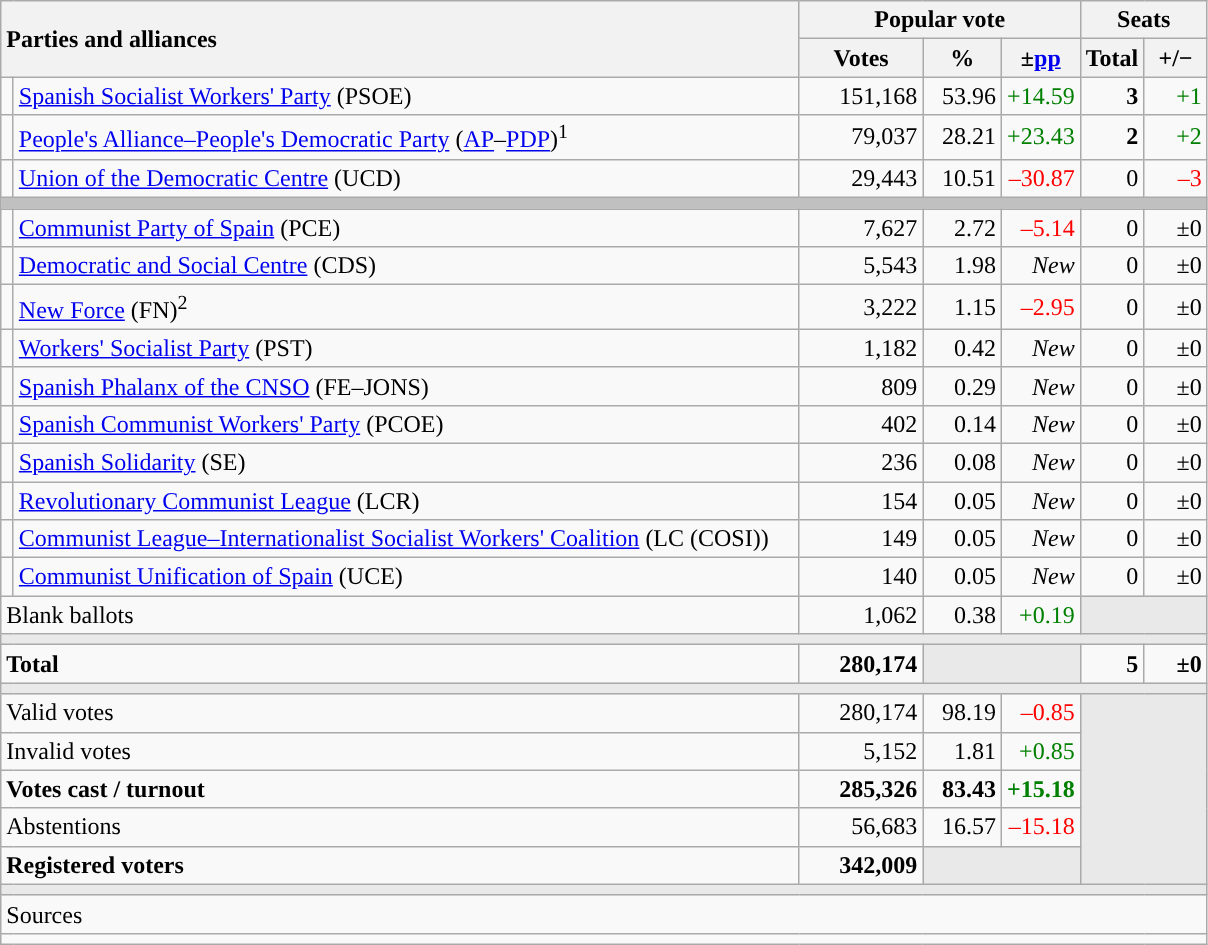<table class="wikitable" style="text-align:right;">
<tr>
<th style="text-align:left;" rowspan="2" colspan="2" width="525">Parties and alliances</th>
<th colspan="3">Popular vote</th>
<th colspan="2">Seats</th>
</tr>
<tr>
<th width="75">Votes</th>
<th width="45">%</th>
<th width="45">±<a href='#'>pp</a></th>
<th width="35">Total</th>
<th width="35">+/−</th>
</tr>
<tr>
<td width="1" style="color:inherit;background:"></td>
<td align="left"><a href='#'>Spanish Socialist Workers' Party</a> (PSOE)</td>
<td>151,168</td>
<td>53.96</td>
<td style="color:green;">+14.59</td>
<td><strong>3</strong></td>
<td style="color:green;">+1</td>
</tr>
<tr>
<td style="color:inherit;background:"></td>
<td align="left"><a href='#'>People's Alliance–People's Democratic Party</a> (<a href='#'>AP</a>–<a href='#'>PDP</a>)<sup>1</sup></td>
<td>79,037</td>
<td>28.21</td>
<td style="color:green;">+23.43</td>
<td><strong>2</strong></td>
<td style="color:green;">+2</td>
</tr>
<tr>
<td style="color:inherit;background:"></td>
<td align="left"><a href='#'>Union of the Democratic Centre</a> (UCD)</td>
<td>29,443</td>
<td>10.51</td>
<td style="color:red;">–30.87</td>
<td>0</td>
<td style="color:red;">–3</td>
</tr>
<tr>
<td colspan="7" bgcolor="#C0C0C0"></td>
</tr>
<tr>
<td style="color:inherit;background:"></td>
<td align="left"><a href='#'>Communist Party of Spain</a> (PCE)</td>
<td>7,627</td>
<td>2.72</td>
<td style="color:red;">–5.14</td>
<td>0</td>
<td>±0</td>
</tr>
<tr>
<td style="color:inherit;background:"></td>
<td align="left"><a href='#'>Democratic and Social Centre</a> (CDS)</td>
<td>5,543</td>
<td>1.98</td>
<td><em>New</em></td>
<td>0</td>
<td>±0</td>
</tr>
<tr>
<td style="color:inherit;background:"></td>
<td align="left"><a href='#'>New Force</a> (FN)<sup>2</sup></td>
<td>3,222</td>
<td>1.15</td>
<td style="color:red;">–2.95</td>
<td>0</td>
<td>±0</td>
</tr>
<tr>
<td style="color:inherit;background:"></td>
<td align="left"><a href='#'>Workers' Socialist Party</a> (PST)</td>
<td>1,182</td>
<td>0.42</td>
<td><em>New</em></td>
<td>0</td>
<td>±0</td>
</tr>
<tr>
<td style="color:inherit;background:"></td>
<td align="left"><a href='#'>Spanish Phalanx of the CNSO</a> (FE–JONS)</td>
<td>809</td>
<td>0.29</td>
<td><em>New</em></td>
<td>0</td>
<td>±0</td>
</tr>
<tr>
<td style="color:inherit;background:"></td>
<td align="left"><a href='#'>Spanish Communist Workers' Party</a> (PCOE)</td>
<td>402</td>
<td>0.14</td>
<td><em>New</em></td>
<td>0</td>
<td>±0</td>
</tr>
<tr>
<td style="color:inherit;background:"></td>
<td align="left"><a href='#'>Spanish Solidarity</a> (SE)</td>
<td>236</td>
<td>0.08</td>
<td><em>New</em></td>
<td>0</td>
<td>±0</td>
</tr>
<tr>
<td style="color:inherit;background:"></td>
<td align="left"><a href='#'>Revolutionary Communist League</a> (LCR)</td>
<td>154</td>
<td>0.05</td>
<td><em>New</em></td>
<td>0</td>
<td>±0</td>
</tr>
<tr>
<td style="color:inherit;background:"></td>
<td align="left"><a href='#'>Communist League–Internationalist Socialist Workers' Coalition</a> (LC (COSI))</td>
<td>149</td>
<td>0.05</td>
<td><em>New</em></td>
<td>0</td>
<td>±0</td>
</tr>
<tr>
<td style="color:inherit;background:"></td>
<td align="left"><a href='#'>Communist Unification of Spain</a> (UCE)</td>
<td>140</td>
<td>0.05</td>
<td><em>New</em></td>
<td>0</td>
<td>±0</td>
</tr>
<tr>
<td align="left" colspan="2">Blank ballots</td>
<td>1,062</td>
<td>0.38</td>
<td style="color:green;">+0.19</td>
<td bgcolor="#E9E9E9" colspan="2"></td>
</tr>
<tr>
<td colspan="7" bgcolor="#E9E9E9"></td>
</tr>
<tr style="font-weight:bold;">
<td align="left" colspan="2">Total</td>
<td>280,174</td>
<td bgcolor="#E9E9E9" colspan="2"></td>
<td>5</td>
<td>±0</td>
</tr>
<tr>
<td colspan="7" bgcolor="#E9E9E9"></td>
</tr>
<tr>
<td align="left" colspan="2">Valid votes</td>
<td>280,174</td>
<td>98.19</td>
<td style="color:red;">–0.85</td>
<td bgcolor="#E9E9E9" colspan="2" rowspan="5"></td>
</tr>
<tr>
<td align="left" colspan="2">Invalid votes</td>
<td>5,152</td>
<td>1.81</td>
<td style="color:green;">+0.85</td>
</tr>
<tr style="font-weight:bold;">
<td align="left" colspan="2">Votes cast / turnout</td>
<td>285,326</td>
<td>83.43</td>
<td style="color:green;">+15.18</td>
</tr>
<tr>
<td align="left" colspan="2">Abstentions</td>
<td>56,683</td>
<td>16.57</td>
<td style="color:red;">–15.18</td>
</tr>
<tr style="font-weight:bold;">
<td align="left" colspan="2">Registered voters</td>
<td>342,009</td>
<td bgcolor="#E9E9E9" colspan="2"></td>
</tr>
<tr>
<td colspan="7" bgcolor="#E9E9E9"></td>
</tr>
<tr>
<td align="left" colspan="7">Sources</td>
</tr>
<tr>
<td colspan="7" style="text-align:left; max-width:790px;"></td>
</tr>
</table>
